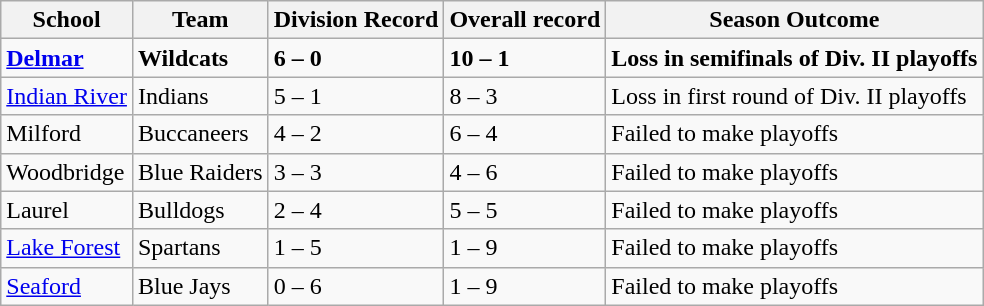<table class="wikitable mw-collapsible mw-collapsed">
<tr>
<th>School</th>
<th>Team</th>
<th>Division Record</th>
<th>Overall record</th>
<th>Season Outcome</th>
</tr>
<tr>
<td><strong><a href='#'>Delmar</a></strong></td>
<td><strong>Wildcats</strong></td>
<td><strong>6 – 0</strong></td>
<td><strong>10 – 1</strong></td>
<td><strong>Loss in semifinals of Div. II playoffs</strong></td>
</tr>
<tr>
<td><a href='#'>Indian River</a></td>
<td>Indians</td>
<td>5 – 1</td>
<td>8 – 3</td>
<td>Loss in first round of Div. II playoffs</td>
</tr>
<tr>
<td>Milford</td>
<td>Buccaneers</td>
<td>4 – 2</td>
<td>6 – 4</td>
<td>Failed to make playoffs</td>
</tr>
<tr>
<td>Woodbridge</td>
<td>Blue Raiders</td>
<td>3 – 3</td>
<td>4 – 6</td>
<td>Failed to make playoffs</td>
</tr>
<tr>
<td>Laurel</td>
<td>Bulldogs</td>
<td>2 – 4</td>
<td>5 – 5</td>
<td>Failed to make playoffs</td>
</tr>
<tr>
<td><a href='#'>Lake Forest</a></td>
<td>Spartans</td>
<td>1 – 5</td>
<td>1 – 9</td>
<td>Failed to make playoffs</td>
</tr>
<tr>
<td><a href='#'>Seaford</a></td>
<td>Blue Jays</td>
<td>0 – 6</td>
<td>1 – 9</td>
<td>Failed to make playoffs</td>
</tr>
</table>
